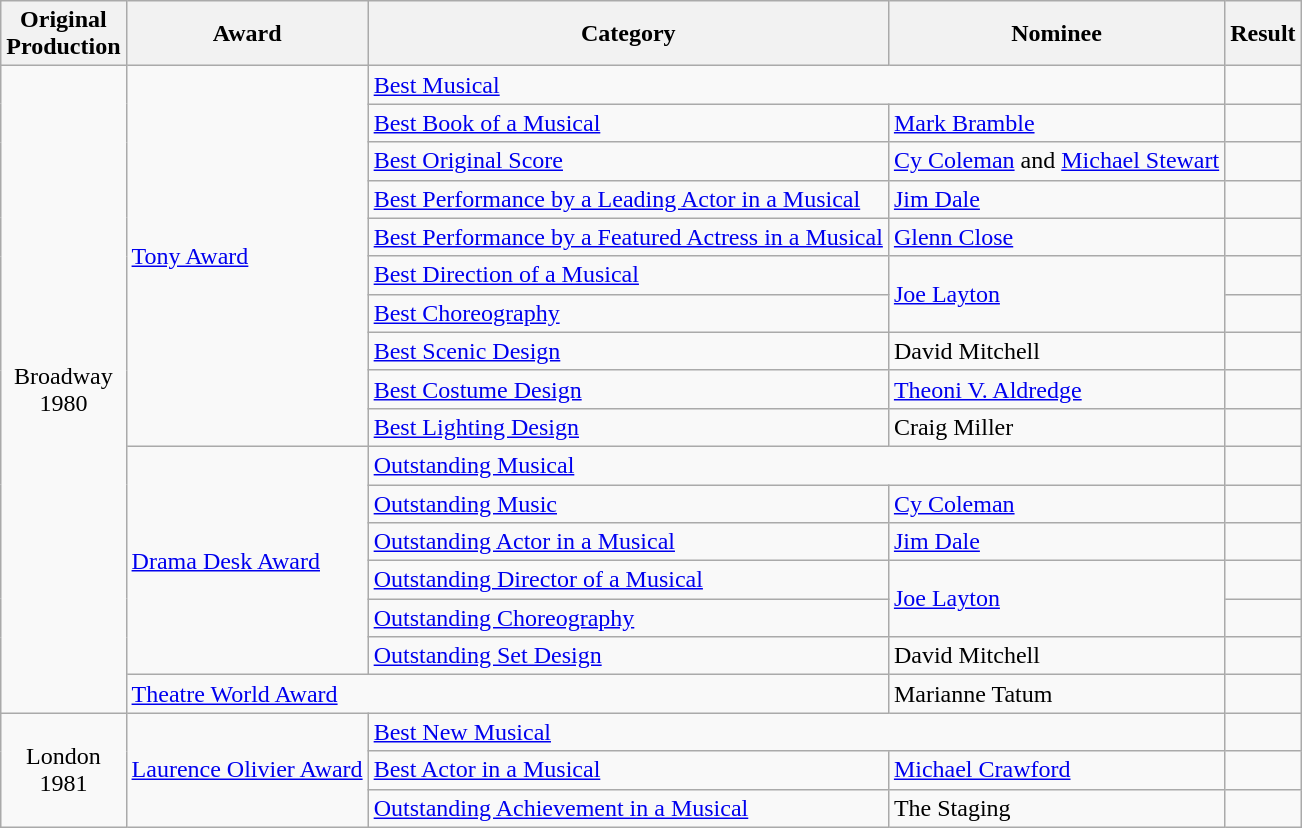<table class="wikitable">
<tr>
<th>Original<br>Production</th>
<th>Award</th>
<th>Category</th>
<th>Nominee</th>
<th>Result</th>
</tr>
<tr>
<td rowspan="17" align="center">Broadway<br>1980</td>
<td rowspan="10"><a href='#'>Tony Award</a></td>
<td colspan="2"><a href='#'>Best Musical</a></td>
<td></td>
</tr>
<tr>
<td><a href='#'>Best Book of a Musical</a></td>
<td><a href='#'>Mark Bramble</a></td>
<td></td>
</tr>
<tr>
<td><a href='#'>Best Original Score</a></td>
<td><a href='#'>Cy Coleman</a> and <a href='#'>Michael Stewart</a></td>
<td></td>
</tr>
<tr>
<td><a href='#'>Best Performance by a Leading Actor in a Musical</a></td>
<td><a href='#'>Jim Dale</a></td>
<td></td>
</tr>
<tr>
<td><a href='#'>Best Performance by a Featured Actress in a Musical</a></td>
<td><a href='#'>Glenn Close</a></td>
<td></td>
</tr>
<tr>
<td><a href='#'>Best Direction of a Musical</a></td>
<td rowspan="2"><a href='#'>Joe Layton</a></td>
<td></td>
</tr>
<tr>
<td><a href='#'>Best Choreography</a></td>
<td></td>
</tr>
<tr>
<td><a href='#'>Best Scenic Design</a></td>
<td>David Mitchell</td>
<td></td>
</tr>
<tr>
<td><a href='#'>Best Costume Design</a></td>
<td><a href='#'>Theoni V. Aldredge</a></td>
<td></td>
</tr>
<tr>
<td><a href='#'>Best Lighting Design</a></td>
<td>Craig Miller</td>
<td></td>
</tr>
<tr>
<td rowspan="6"><a href='#'>Drama Desk Award</a></td>
<td colspan="2"><a href='#'>Outstanding Musical</a></td>
<td></td>
</tr>
<tr>
<td><a href='#'>Outstanding Music</a></td>
<td><a href='#'>Cy Coleman</a></td>
<td></td>
</tr>
<tr>
<td><a href='#'>Outstanding Actor in a Musical</a></td>
<td><a href='#'>Jim Dale</a></td>
<td></td>
</tr>
<tr>
<td><a href='#'>Outstanding Director of a Musical</a></td>
<td rowspan="2"><a href='#'>Joe Layton</a></td>
<td></td>
</tr>
<tr>
<td><a href='#'>Outstanding Choreography</a></td>
<td></td>
</tr>
<tr>
<td><a href='#'>Outstanding Set Design</a></td>
<td>David Mitchell</td>
<td></td>
</tr>
<tr>
<td colspan="2"><a href='#'>Theatre World Award</a></td>
<td>Marianne Tatum</td>
<td></td>
</tr>
<tr>
<td rowspan="3" align="center">London<br>1981</td>
<td rowspan="3"><a href='#'>Laurence Olivier Award</a></td>
<td colspan="2"><a href='#'>Best New Musical</a></td>
<td></td>
</tr>
<tr>
<td><a href='#'>Best Actor in a Musical</a></td>
<td><a href='#'>Michael Crawford</a></td>
<td></td>
</tr>
<tr>
<td><a href='#'>Outstanding Achievement in a Musical</a></td>
<td>The Staging</td>
<td></td>
</tr>
</table>
